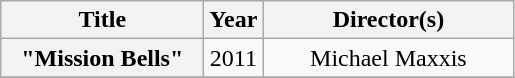<table class="wikitable plainrowheaders" style="text-align:center;">
<tr>
<th scope="col" style="width:8em;">Title</th>
<th scope="col">Year</th>
<th scope="col" style="width:10em;">Director(s)</th>
</tr>
<tr>
<th scope="row">"Mission Bells"</th>
<td>2011</td>
<td>Michael Maxxis</td>
</tr>
<tr>
</tr>
</table>
